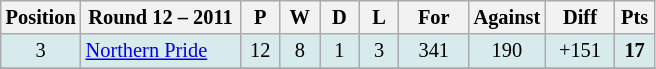<table class="wikitable" style="text-align:center; font-size:85%;">
<tr>
<th width=40 abbr="Position">Position</th>
<th width=100>Round 12 – 2011</th>
<th width=20 abbr="Played">P</th>
<th width=20 abbr="Won">W</th>
<th width=20 abbr="Drawn">D</th>
<th width=20 abbr="Lost">L</th>
<th width=40 abbr="Points for">For</th>
<th width=40 abbr="Points against">Against</th>
<th width=40 abbr="Points difference">Diff</th>
<th width=20 abbr="Points">Pts</th>
</tr>
<tr style="background: #d7ebed;">
<td>3</td>
<td style="text-align:left;"> <a href='#'>Northern Pride</a></td>
<td>12</td>
<td>8</td>
<td>1</td>
<td>3</td>
<td>341</td>
<td>190</td>
<td>+151</td>
<td><strong>17</strong></td>
</tr>
<tr>
</tr>
</table>
